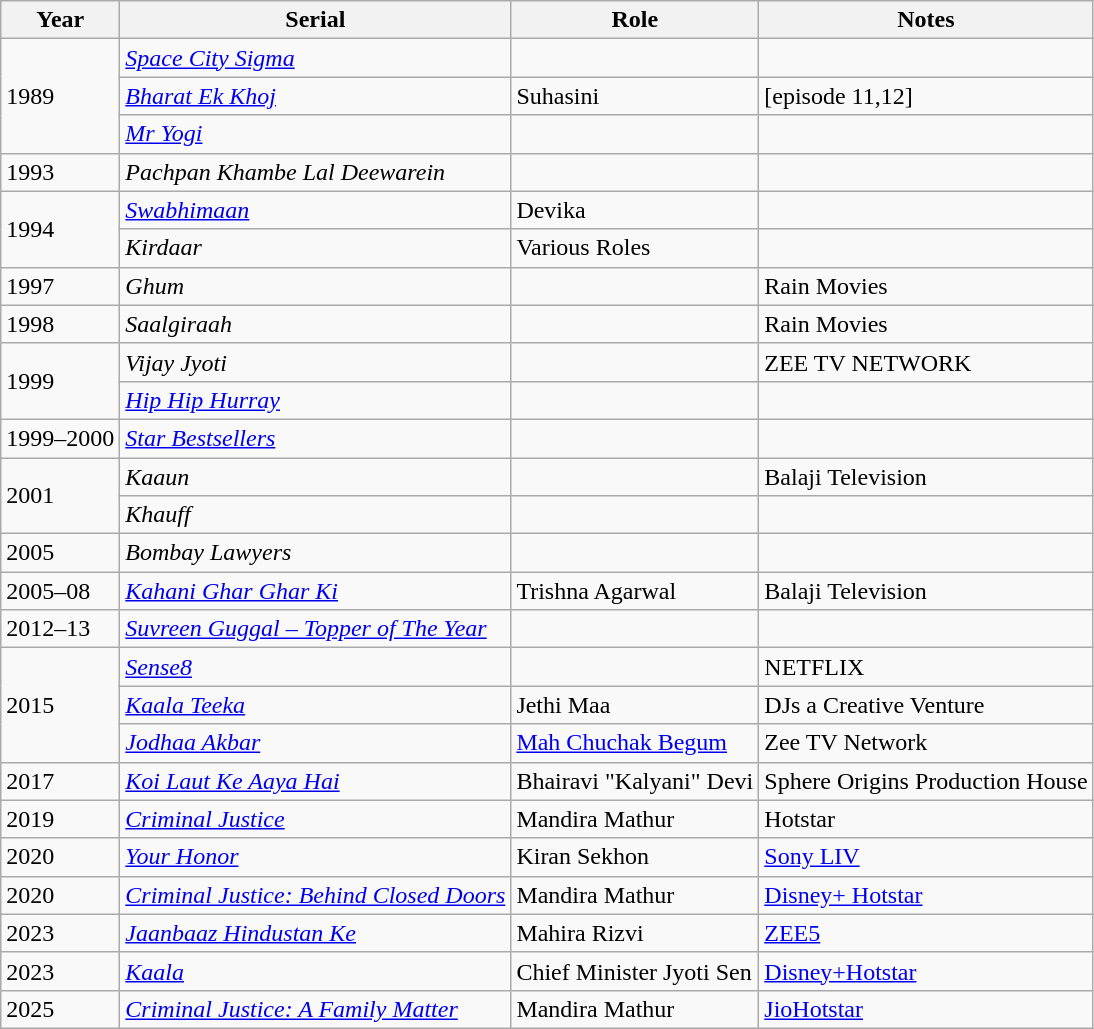<table class="wikitable">
<tr>
<th>Year</th>
<th>Serial</th>
<th>Role</th>
<th>Notes</th>
</tr>
<tr>
<td rowspan="3">1989</td>
<td><em><a href='#'>Space City Sigma</a></em></td>
<td></td>
<td></td>
</tr>
<tr>
<td><em><a href='#'>Bharat Ek Khoj</a></em></td>
<td>Suhasini</td>
<td>[episode 11,12]</td>
</tr>
<tr>
<td><em><a href='#'>Mr Yogi</a></em></td>
<td></td>
<td></td>
</tr>
<tr>
<td>1993</td>
<td><em>Pachpan Khambe Lal Deewarein</em></td>
<td></td>
<td></td>
</tr>
<tr>
<td rowspan="2">1994</td>
<td><em><a href='#'>Swabhimaan</a></em></td>
<td>Devika</td>
<td></td>
</tr>
<tr>
<td><em>Kirdaar</em></td>
<td>Various Roles</td>
<td></td>
</tr>
<tr>
<td>1997</td>
<td><em>Ghum</em></td>
<td></td>
<td>Rain Movies</td>
</tr>
<tr>
<td>1998</td>
<td><em>Saalgiraah</em></td>
<td></td>
<td>Rain Movies</td>
</tr>
<tr>
<td rowspan="2">1999</td>
<td><em>Vijay Jyoti</em></td>
<td></td>
<td>ZEE TV NETWORK</td>
</tr>
<tr>
<td><em><a href='#'>Hip Hip Hurray</a></em></td>
<td></td>
<td></td>
</tr>
<tr>
<td>1999–2000</td>
<td><em><a href='#'>Star Bestsellers</a></em></td>
<td></td>
<td></td>
</tr>
<tr>
<td rowspan="2">2001</td>
<td><em>Kaaun</em></td>
<td></td>
<td>Balaji Television</td>
</tr>
<tr>
<td><em>Khauff</em></td>
<td></td>
<td></td>
</tr>
<tr>
<td>2005</td>
<td><em>Bombay Lawyers</em></td>
<td></td>
<td></td>
</tr>
<tr>
<td>2005–08</td>
<td><em><a href='#'>Kahani Ghar Ghar Ki</a></em></td>
<td>Trishna Agarwal</td>
<td>Balaji Television</td>
</tr>
<tr>
<td>2012–13</td>
<td><em><a href='#'>Suvreen Guggal – Topper of The Year</a></em></td>
<td></td>
<td></td>
</tr>
<tr>
<td rowspan="3">2015</td>
<td><em><a href='#'>Sense8</a></em></td>
<td></td>
<td>NETFLIX</td>
</tr>
<tr>
<td><em><a href='#'>Kaala Teeka</a></em></td>
<td>Jethi Maa</td>
<td>DJs a Creative Venture</td>
</tr>
<tr>
<td><em><a href='#'>Jodhaa Akbar</a></em></td>
<td><a href='#'>Mah Chuchak Begum</a></td>
<td>Zee TV Network</td>
</tr>
<tr>
<td>2017</td>
<td><em><a href='#'>Koi Laut Ke Aaya Hai</a></em></td>
<td>Bhairavi "Kalyani" Devi</td>
<td>Sphere Origins Production House</td>
</tr>
<tr>
<td>2019</td>
<td><a href='#'><em>Criminal Justice</em></a></td>
<td>Mandira Mathur</td>
<td>Hotstar</td>
</tr>
<tr>
<td>2020</td>
<td><em><a href='#'>Your Honor</a></em></td>
<td>Kiran Sekhon</td>
<td><a href='#'>Sony LIV</a></td>
</tr>
<tr>
<td>2020</td>
<td><em><a href='#'>Criminal Justice: Behind Closed Doors</a></em></td>
<td>Mandira Mathur</td>
<td><a href='#'>Disney+ Hotstar</a></td>
</tr>
<tr>
<td>2023</td>
<td><em><a href='#'>Jaanbaaz Hindustan Ke</a></em></td>
<td>Mahira Rizvi</td>
<td><a href='#'>ZEE5</a></td>
</tr>
<tr>
<td>2023</td>
<td><em><a href='#'>Kaala</a></em></td>
<td>Chief Minister Jyoti Sen</td>
<td><a href='#'>Disney+Hotstar</a></td>
</tr>
<tr>
<td>2025</td>
<td><em><a href='#'>Criminal Justice: A Family Matter</a></em></td>
<td>Mandira Mathur</td>
<td><a href='#'>JioHotstar</a></td>
</tr>
</table>
